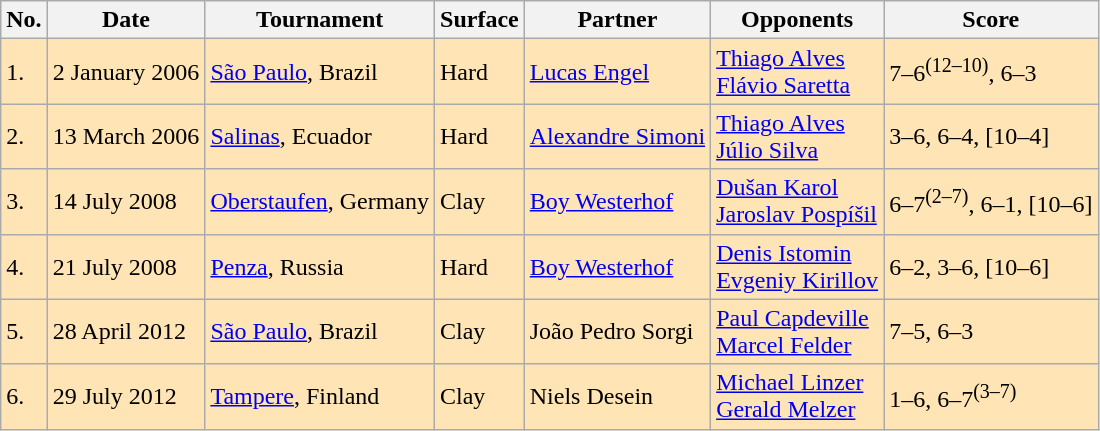<table class="sortable wikitable">
<tr>
<th>No.</th>
<th>Date</th>
<th>Tournament</th>
<th>Surface</th>
<th>Partner</th>
<th>Opponents</th>
<th>Score</th>
</tr>
<tr bgcolor=moccasin>
<td>1.</td>
<td>2 January 2006</td>
<td><a href='#'>São Paulo</a>, Brazil</td>
<td>Hard</td>
<td> <a href='#'>Lucas Engel</a></td>
<td> <a href='#'>Thiago Alves</a><br> <a href='#'>Flávio Saretta</a></td>
<td>7–6<sup>(12–10)</sup>, 6–3</td>
</tr>
<tr bgcolor=moccasin>
<td>2.</td>
<td>13 March 2006</td>
<td><a href='#'>Salinas</a>, Ecuador</td>
<td>Hard</td>
<td> <a href='#'>Alexandre Simoni</a></td>
<td> <a href='#'>Thiago Alves</a><br> <a href='#'>Júlio Silva</a></td>
<td>3–6, 6–4, [10–4]</td>
</tr>
<tr bgcolor=moccasin>
<td>3.</td>
<td>14 July 2008</td>
<td><a href='#'>Oberstaufen</a>, Germany</td>
<td>Clay</td>
<td> <a href='#'>Boy Westerhof</a></td>
<td> <a href='#'>Dušan Karol</a><br> <a href='#'>Jaroslav Pospíšil</a></td>
<td>6–7<sup>(2–7)</sup>, 6–1, [10–6]</td>
</tr>
<tr bgcolor=moccasin>
<td>4.</td>
<td>21 July 2008</td>
<td><a href='#'>Penza</a>, Russia</td>
<td>Hard</td>
<td> <a href='#'>Boy Westerhof</a></td>
<td> <a href='#'>Denis Istomin</a><br> <a href='#'>Evgeniy Kirillov</a></td>
<td>6–2, 3–6, [10–6]</td>
</tr>
<tr bgcolor=moccasin>
<td>5.</td>
<td>28 April 2012</td>
<td><a href='#'>São Paulo</a>, Brazil</td>
<td>Clay</td>
<td> João Pedro Sorgi</td>
<td> <a href='#'>Paul Capdeville</a><br> <a href='#'>Marcel Felder</a></td>
<td>7–5, 6–3</td>
</tr>
<tr bgcolor=moccasin>
<td>6.</td>
<td>29 July 2012</td>
<td><a href='#'>Tampere</a>, Finland</td>
<td>Clay</td>
<td> Niels Desein</td>
<td> <a href='#'>Michael Linzer</a><br> <a href='#'>Gerald Melzer</a></td>
<td>1–6, 6–7<sup>(3–7)</sup></td>
</tr>
</table>
